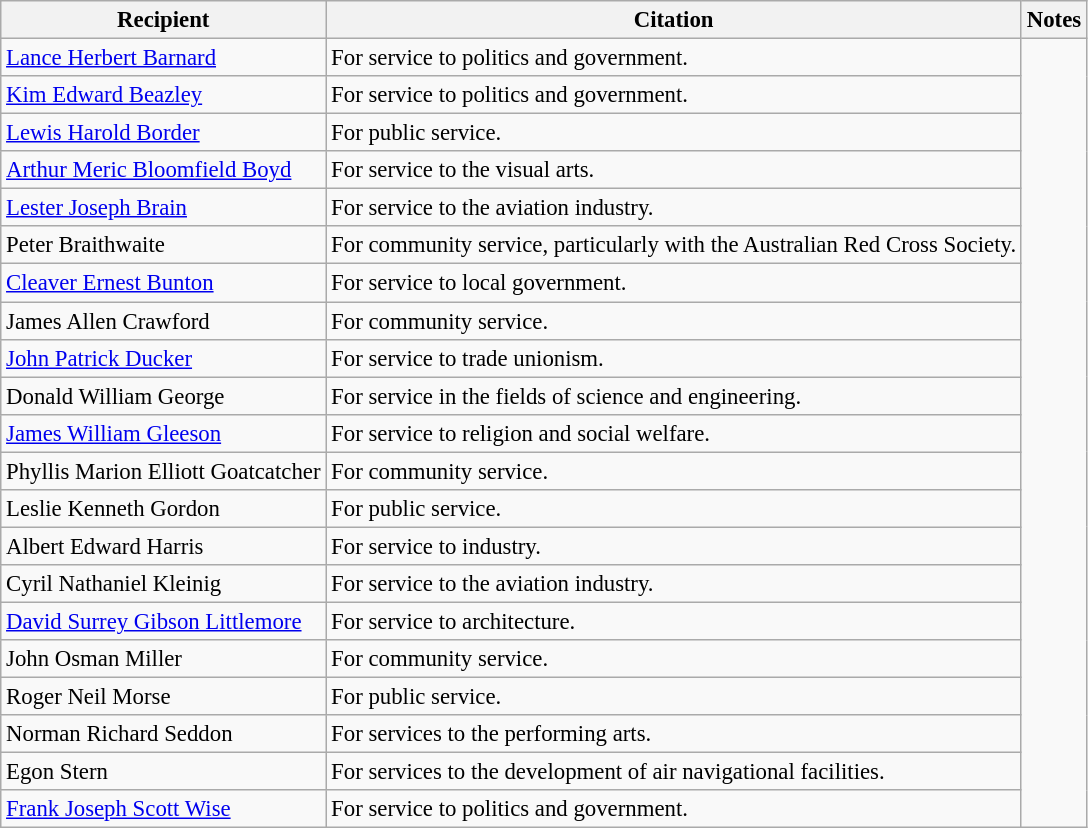<table class="wikitable" style="font-size:95%;">
<tr>
<th>Recipient</th>
<th>Citation</th>
<th>Notes</th>
</tr>
<tr>
<td> <a href='#'>Lance Herbert Barnard</a></td>
<td>For service to politics and government.</td>
<td rowspan=21></td>
</tr>
<tr>
<td> <a href='#'>Kim Edward Beazley</a></td>
<td>For service to politics and government.</td>
</tr>
<tr>
<td><a href='#'>Lewis Harold Border</a> </td>
<td>For public service.</td>
</tr>
<tr>
<td><a href='#'>Arthur Meric Bloomfield Boyd</a></td>
<td>For service to the visual arts.</td>
</tr>
<tr>
<td><a href='#'>Lester Joseph Brain</a> </td>
<td>For service to the aviation industry.</td>
</tr>
<tr>
<td> Peter Braithwaite </td>
<td>For community service, particularly with the Australian Red Cross Society.</td>
</tr>
<tr>
<td><a href='#'>Cleaver Ernest Bunton</a> </td>
<td>For service to local government.</td>
</tr>
<tr>
<td>James Allen Crawford</td>
<td>For community service.</td>
</tr>
<tr>
<td> <a href='#'>John Patrick Ducker</a> </td>
<td>For service to trade unionism.</td>
</tr>
<tr>
<td> Donald William George</td>
<td>For service in the fields of science and engineering.</td>
</tr>
<tr>
<td> <a href='#'>James William Gleeson</a> </td>
<td>For service to religion and social welfare.</td>
</tr>
<tr>
<td> Phyllis Marion Elliott Goatcatcher</td>
<td>For community service.</td>
</tr>
<tr>
<td>Leslie Kenneth Gordon</td>
<td>For public service.</td>
</tr>
<tr>
<td>Albert Edward Harris</td>
<td>For service to industry.</td>
</tr>
<tr>
<td>Cyril Nathaniel Kleinig</td>
<td>For service to the aviation industry.</td>
</tr>
<tr>
<td><a href='#'>David Surrey Gibson Littlemore</a></td>
<td>For service to architecture.</td>
</tr>
<tr>
<td>John Osman Miller</td>
<td>For community service.</td>
</tr>
<tr>
<td>Roger Neil Morse</td>
<td>For public service.</td>
</tr>
<tr>
<td>Norman Richard Seddon </td>
<td>For services to the performing arts.</td>
</tr>
<tr>
<td>Egon Stern</td>
<td>For services to the development of air navigational facilities.</td>
</tr>
<tr>
<td> <a href='#'>Frank Joseph Scott Wise</a></td>
<td>For service to politics and government.</td>
</tr>
</table>
